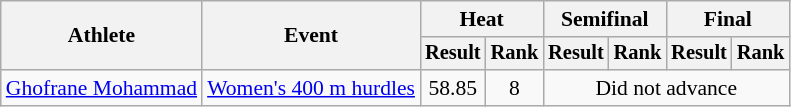<table class="wikitable" style="font-size:90%">
<tr>
<th rowspan="2">Athlete</th>
<th rowspan="2">Event</th>
<th colspan="2">Heat</th>
<th colspan="2">Semifinal</th>
<th colspan="2">Final</th>
</tr>
<tr style="font-size:95%">
<th>Result</th>
<th>Rank</th>
<th>Result</th>
<th>Rank</th>
<th>Result</th>
<th>Rank</th>
</tr>
<tr align=center>
<td align=left><a href='#'>Ghofrane Mohammad</a></td>
<td align=left><a href='#'>Women's 400 m hurdles</a></td>
<td>58.85</td>
<td>8</td>
<td colspan=4>Did not advance</td>
</tr>
</table>
